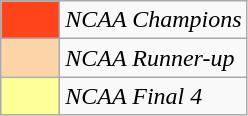<table class="wikitable">
<tr>
<td style="background-color:#FF431B; border:1px solid #aaa; width:2em"></td>
<td><em>NCAA Champions</em></td>
</tr>
<tr>
<td style="background-color:#FBD5A8; border:1px solid #aaa; width:2em"></td>
<td><em>NCAA Runner-up</em></td>
</tr>
<tr>
<td style="background-color:#FFFF99; border:1px solid #aaa; width:2em"></td>
<td><em>NCAA Final 4</em></td>
</tr>
</table>
